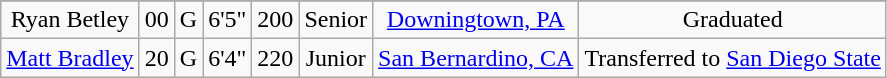<table class="wikitable sortable sortable" style="text-align: center">
<tr align=center>
</tr>
<tr>
<td>Ryan Betley</td>
<td>00</td>
<td>G</td>
<td>6'5"</td>
<td>200</td>
<td> Senior</td>
<td><a href='#'>Downingtown, PA</a></td>
<td>Graduated</td>
</tr>
<tr>
<td><a href='#'>Matt Bradley</a></td>
<td>20</td>
<td>G</td>
<td>6'4"</td>
<td>220</td>
<td>Junior</td>
<td><a href='#'>San Bernardino, CA</a></td>
<td>Transferred to <a href='#'>San Diego State</a></td>
</tr>
</table>
